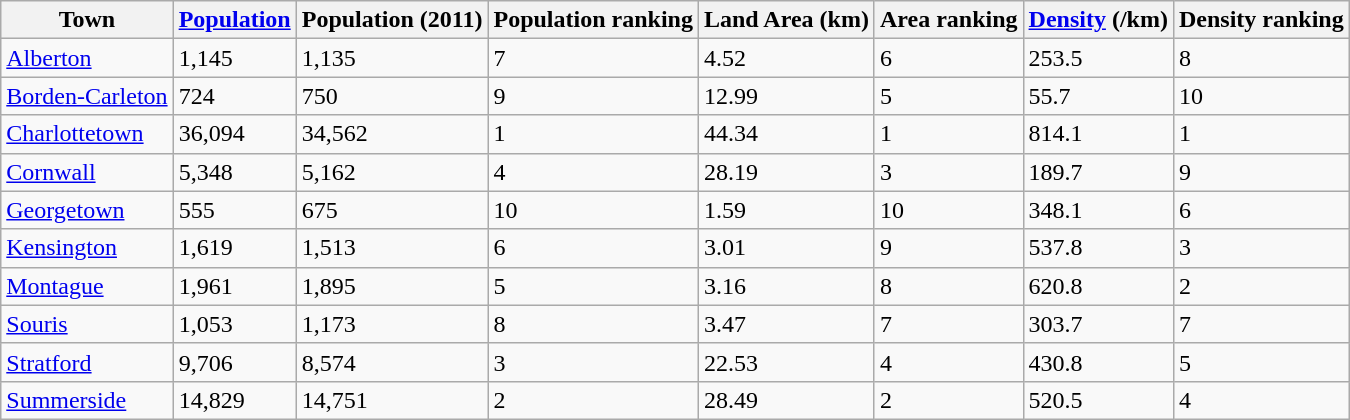<table class="wikitable sortable">
<tr>
<th>Town</th>
<th><a href='#'>Population</a></th>
<th>Population (2011)</th>
<th>Population ranking</th>
<th>Land Area (km)</th>
<th>Area ranking</th>
<th><a href='#'>Density</a> (/km)</th>
<th>Density ranking</th>
</tr>
<tr>
<td><a href='#'>Alberton</a></td>
<td>1,145</td>
<td>1,135</td>
<td>7</td>
<td>4.52</td>
<td>6</td>
<td>253.5</td>
<td>8</td>
</tr>
<tr>
<td><a href='#'>Borden-Carleton</a></td>
<td>724</td>
<td>750</td>
<td>9</td>
<td>12.99</td>
<td>5</td>
<td>55.7</td>
<td>10</td>
</tr>
<tr>
<td><a href='#'>Charlottetown</a></td>
<td>36,094</td>
<td>34,562</td>
<td>1</td>
<td>44.34</td>
<td>1</td>
<td>814.1</td>
<td>1</td>
</tr>
<tr>
<td><a href='#'>Cornwall</a></td>
<td>5,348</td>
<td>5,162</td>
<td>4</td>
<td>28.19</td>
<td>3</td>
<td>189.7</td>
<td>9</td>
</tr>
<tr>
<td><a href='#'>Georgetown</a></td>
<td>555</td>
<td>675</td>
<td>10</td>
<td>1.59</td>
<td>10</td>
<td>348.1</td>
<td>6</td>
</tr>
<tr>
<td><a href='#'>Kensington</a></td>
<td>1,619</td>
<td>1,513</td>
<td>6</td>
<td>3.01</td>
<td>9</td>
<td>537.8</td>
<td>3</td>
</tr>
<tr>
<td><a href='#'>Montague</a></td>
<td>1,961</td>
<td>1,895</td>
<td>5</td>
<td>3.16</td>
<td>8</td>
<td>620.8</td>
<td>2</td>
</tr>
<tr>
<td><a href='#'>Souris</a></td>
<td>1,053</td>
<td>1,173</td>
<td>8</td>
<td>3.47</td>
<td>7</td>
<td>303.7</td>
<td>7</td>
</tr>
<tr>
<td><a href='#'>Stratford</a></td>
<td>9,706</td>
<td>8,574</td>
<td>3</td>
<td>22.53</td>
<td>4</td>
<td>430.8</td>
<td>5</td>
</tr>
<tr>
<td><a href='#'>Summerside</a></td>
<td>14,829</td>
<td>14,751</td>
<td>2</td>
<td>28.49</td>
<td>2</td>
<td>520.5</td>
<td>4</td>
</tr>
</table>
